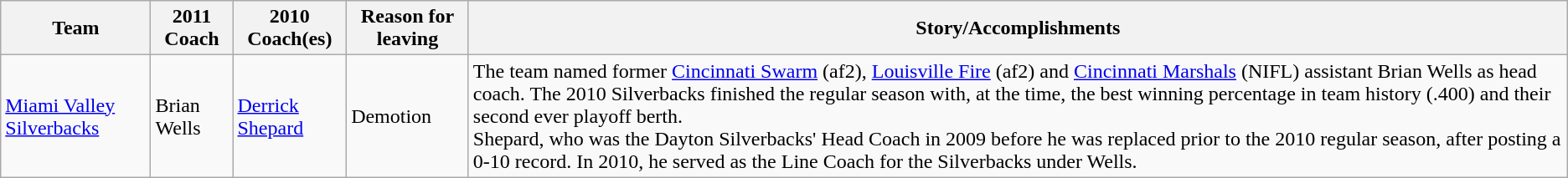<table class="wikitable">
<tr>
<th>Team</th>
<th>2011 Coach</th>
<th>2010 Coach(es)</th>
<th>Reason for leaving</th>
<th>Story/Accomplishments</th>
</tr>
<tr>
<td><a href='#'>Miami Valley Silverbacks</a></td>
<td>Brian Wells</td>
<td><a href='#'>Derrick Shepard</a></td>
<td>Demotion</td>
<td>The team named former <a href='#'>Cincinnati Swarm</a> (af2), <a href='#'>Louisville Fire</a> (af2) and <a href='#'>Cincinnati Marshals</a> (NIFL) assistant Brian Wells as head coach. The 2010 Silverbacks finished the regular season with, at the time, the best winning percentage in team history (.400) and their second ever playoff berth.<br>Shepard, who was the Dayton Silverbacks' Head Coach in 2009 before he was replaced prior to the 2010 regular season, after posting a 0-10 record. In 2010, he served as the Line Coach for the Silverbacks under Wells.</td>
</tr>
</table>
